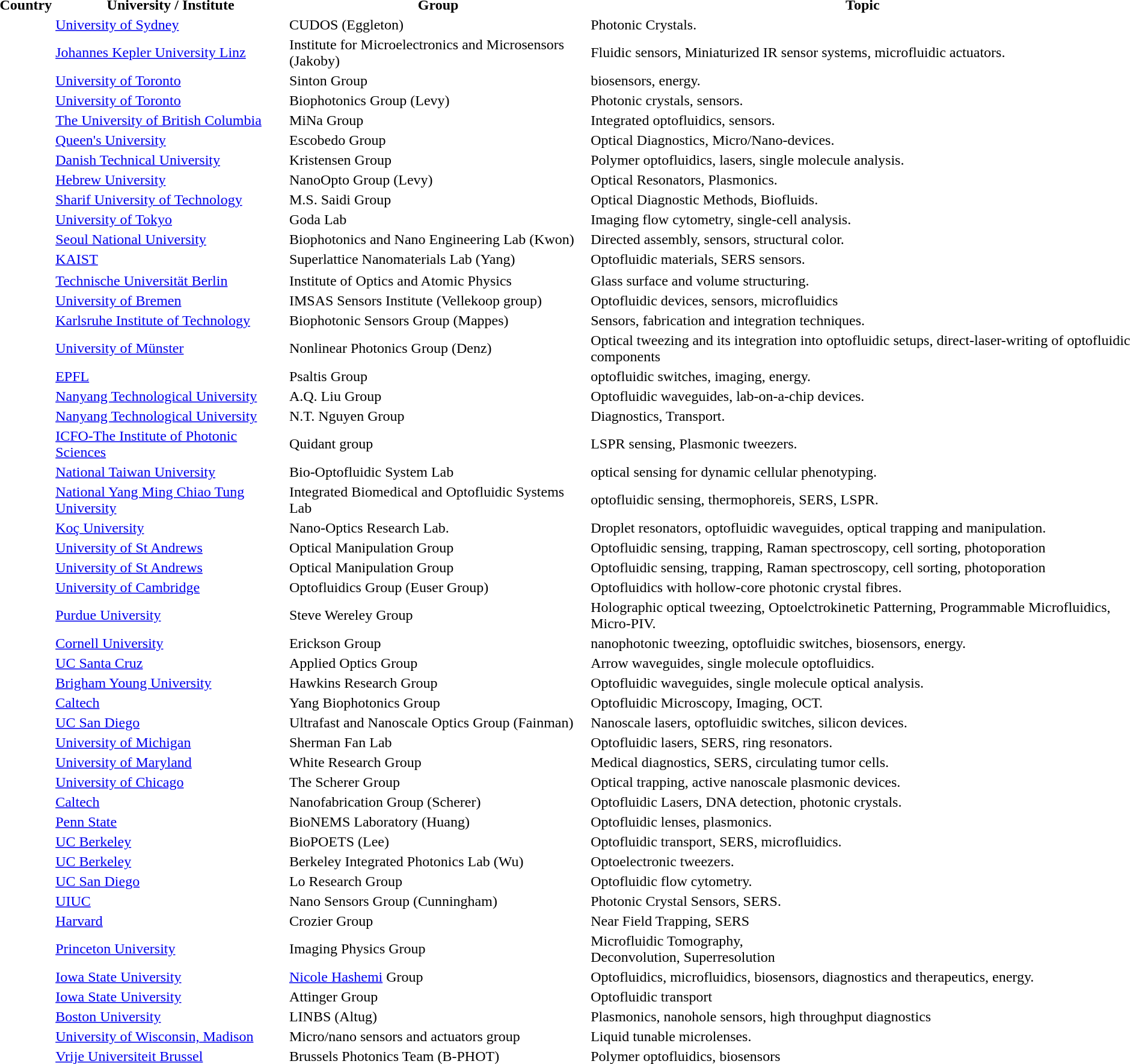<table class="sortable">
<tr>
<th>Country</th>
<th>University / Institute</th>
<th>Group</th>
<th>Topic</th>
</tr>
<tr>
<td></td>
<td><a href='#'>University of Sydney</a></td>
<td>CUDOS (Eggleton)</td>
<td>Photonic Crystals.</td>
</tr>
<tr>
<td></td>
<td><a href='#'>Johannes Kepler University Linz</a></td>
<td>Institute for Microelectronics and Microsensors (Jakoby)</td>
<td>Fluidic sensors, Miniaturized IR sensor systems, microfluidic actuators.</td>
</tr>
<tr>
<td></td>
<td><a href='#'>University of Toronto</a></td>
<td>Sinton Group</td>
<td>biosensors, energy.</td>
</tr>
<tr>
<td></td>
<td><a href='#'>University of Toronto</a></td>
<td>Biophotonics Group (Levy)</td>
<td>Photonic crystals, sensors.</td>
</tr>
<tr>
<td></td>
<td><a href='#'>The University of British Columbia</a></td>
<td>MiNa Group</td>
<td>Integrated optofluidics, sensors.</td>
</tr>
<tr>
<td></td>
<td><a href='#'>Queen's University</a></td>
<td>Escobedo Group</td>
<td>Optical Diagnostics, Micro/Nano-devices.</td>
</tr>
<tr>
<td></td>
<td><a href='#'>Danish Technical University</a></td>
<td>Kristensen Group</td>
<td>Polymer optofluidics, lasers, single molecule analysis.</td>
</tr>
<tr>
<td></td>
<td><a href='#'>Hebrew University</a></td>
<td>NanoOpto Group (Levy)</td>
<td>Optical Resonators, Plasmonics.</td>
</tr>
<tr>
<td></td>
<td><a href='#'>Sharif University of Technology</a></td>
<td>M.S. Saidi Group</td>
<td>Optical Diagnostic Methods, Biofluids.</td>
</tr>
<tr>
<td></td>
<td><a href='#'>University of Tokyo</a></td>
<td>Goda Lab</td>
<td>Imaging flow cytometry, single-cell analysis.</td>
</tr>
<tr>
<td></td>
<td><a href='#'>Seoul National University</a></td>
<td>Biophotonics and Nano Engineering Lab (Kwon)</td>
<td>Directed assembly, sensors, structural color.</td>
</tr>
<tr>
<td></td>
<td><a href='#'>KAIST</a></td>
<td>Superlattice Nanomaterials Lab (Yang)</td>
<td>Optofluidic materials, SERS sensors.</td>
</tr>
<tr |>
</tr>
<tr>
<td></td>
<td><a href='#'>Technische Universität Berlin</a></td>
<td>Institute of Optics and Atomic Physics</td>
<td>Glass surface and volume structuring.</td>
</tr>
<tr>
<td></td>
<td><a href='#'>University of Bremen</a></td>
<td>IMSAS Sensors Institute (Vellekoop group)</td>
<td>Optofluidic devices, sensors, microfluidics</td>
</tr>
<tr>
<td></td>
<td><a href='#'>Karlsruhe Institute of Technology</a></td>
<td>Biophotonic Sensors Group (Mappes)</td>
<td>Sensors, fabrication and integration techniques.</td>
</tr>
<tr>
<td></td>
<td><a href='#'>University of Münster</a></td>
<td>Nonlinear Photonics Group (Denz) </td>
<td>Optical tweezing and its integration into optofluidic setups, direct-laser-writing of optofluidic components</td>
</tr>
<tr>
<td></td>
<td><a href='#'>EPFL</a></td>
<td>Psaltis Group</td>
<td>optofluidic switches, imaging, energy.</td>
</tr>
<tr>
<td></td>
<td><a href='#'>Nanyang Technological University</a></td>
<td>A.Q. Liu Group</td>
<td>Optofluidic waveguides, lab-on-a-chip devices.</td>
</tr>
<tr>
<td></td>
<td><a href='#'>Nanyang Technological University</a></td>
<td>N.T. Nguyen Group</td>
<td>Diagnostics, Transport.</td>
</tr>
<tr>
<td></td>
<td><a href='#'>ICFO-The Institute of Photonic Sciences</a></td>
<td>Quidant group</td>
<td>LSPR sensing, Plasmonic tweezers.</td>
</tr>
<tr>
<td></td>
<td><a href='#'>National Taiwan University</a></td>
<td>Bio-Optofluidic System Lab </td>
<td>optical sensing for dynamic cellular phenotyping.</td>
</tr>
<tr>
<td></td>
<td><a href='#'>National Yang Ming Chiao Tung University</a></td>
<td>Integrated Biomedical and Optofluidic Systems Lab </td>
<td>optofluidic sensing, thermophoreis, SERS, LSPR.</td>
</tr>
<tr>
<td></td>
<td><a href='#'>Koç University</a></td>
<td>Nano-Optics Research Lab.</td>
<td>Droplet resonators, optofluidic waveguides, optical trapping and manipulation.</td>
</tr>
<tr>
<td></td>
<td><a href='#'>University of St Andrews</a></td>
<td>Optical Manipulation Group</td>
<td>Optofluidic sensing, trapping, Raman spectroscopy, cell sorting, photoporation</td>
</tr>
<tr>
<td></td>
<td><a href='#'>University of St Andrews</a></td>
<td>Optical Manipulation Group</td>
<td>Optofluidic sensing, trapping, Raman spectroscopy, cell sorting, photoporation</td>
</tr>
<tr>
<td></td>
<td><a href='#'>University of Cambridge</a></td>
<td>Optofluidics Group (Euser Group) </td>
<td>Optofluidics with hollow-core photonic crystal fibres.</td>
</tr>
<tr>
<td></td>
<td><a href='#'>Purdue University</a></td>
<td>Steve Wereley Group</td>
<td>Holographic optical tweezing, Optoelctrokinetic Patterning, Programmable Microfluidics, Micro-PIV.</td>
</tr>
<tr>
<td></td>
<td><a href='#'>Cornell University</a></td>
<td>Erickson Group</td>
<td>nanophotonic tweezing, optofluidic switches, biosensors, energy.</td>
</tr>
<tr>
<td></td>
<td><a href='#'>UC Santa Cruz</a></td>
<td>Applied Optics Group</td>
<td>Arrow waveguides, single molecule optofluidics.</td>
</tr>
<tr>
<td></td>
<td><a href='#'>Brigham Young University</a></td>
<td>Hawkins Research Group</td>
<td>Optofluidic waveguides, single molecule optical analysis.</td>
</tr>
<tr>
<td></td>
<td><a href='#'>Caltech</a></td>
<td>Yang Biophotonics Group</td>
<td>Optofluidic Microscopy, Imaging, OCT.</td>
</tr>
<tr>
<td></td>
<td><a href='#'>UC San Diego</a></td>
<td>Ultrafast and Nanoscale Optics Group (Fainman)</td>
<td>Nanoscale lasers, optofluidic switches, silicon devices.</td>
</tr>
<tr>
<td></td>
<td><a href='#'>University of Michigan</a></td>
<td>Sherman Fan Lab</td>
<td>Optofluidic lasers, SERS, ring resonators.</td>
</tr>
<tr>
<td></td>
<td><a href='#'>University of Maryland</a></td>
<td>White Research Group</td>
<td>Medical diagnostics, SERS, circulating tumor cells.</td>
</tr>
<tr>
<td></td>
<td><a href='#'>University of Chicago</a></td>
<td>The Scherer Group</td>
<td>Optical trapping, active nanoscale plasmonic devices.</td>
</tr>
<tr>
<td></td>
<td><a href='#'>Caltech</a></td>
<td>Nanofabrication Group (Scherer)</td>
<td>Optofluidic Lasers, DNA detection, photonic crystals.</td>
</tr>
<tr>
<td></td>
<td><a href='#'>Penn State</a></td>
<td>BioNEMS Laboratory (Huang)</td>
<td>Optofluidic lenses, plasmonics.</td>
</tr>
<tr>
<td></td>
<td><a href='#'>UC Berkeley</a></td>
<td>BioPOETS (Lee)</td>
<td>Optofluidic transport, SERS, microfluidics.</td>
</tr>
<tr>
<td></td>
<td><a href='#'>UC Berkeley</a></td>
<td>Berkeley Integrated Photonics Lab (Wu)</td>
<td>Optoelectronic tweezers.</td>
</tr>
<tr>
<td></td>
<td><a href='#'>UC San Diego</a></td>
<td>Lo Research Group</td>
<td>Optofluidic flow cytometry.</td>
</tr>
<tr>
<td></td>
<td><a href='#'>UIUC</a></td>
<td>Nano Sensors Group (Cunningham)</td>
<td>Photonic Crystal Sensors, SERS.</td>
</tr>
<tr>
<td></td>
<td><a href='#'>Harvard</a></td>
<td>Crozier Group</td>
<td>Near Field Trapping, SERS</td>
</tr>
<tr>
<td></td>
<td><a href='#'>Princeton University</a></td>
<td>Imaging Physics Group</td>
<td>Microfluidic Tomography,<br>Deconvolution, Superresolution</td>
</tr>
<tr>
<td></td>
<td><a href='#'>Iowa State University</a></td>
<td><a href='#'>Nicole Hashemi</a> Group</td>
<td>Optofluidics, microfluidics, biosensors, diagnostics and therapeutics, energy.</td>
</tr>
<tr>
<td></td>
<td><a href='#'>Iowa State University</a></td>
<td>Attinger Group</td>
<td>Optofluidic transport</td>
</tr>
<tr>
<td></td>
<td><a href='#'>Boston University</a></td>
<td>LINBS (Altug)</td>
<td>Plasmonics, nanohole sensors, high throughput diagnostics</td>
</tr>
<tr>
<td></td>
<td><a href='#'>University of Wisconsin, Madison</a></td>
<td>Micro/nano sensors and actuators group </td>
<td>Liquid tunable microlenses.</td>
</tr>
<tr>
<td></td>
<td><a href='#'>Vrije Universiteit Brussel</a></td>
<td>Brussels Photonics Team (B-PHOT) </td>
<td>Polymer optofluidics, biosensors</td>
</tr>
</table>
